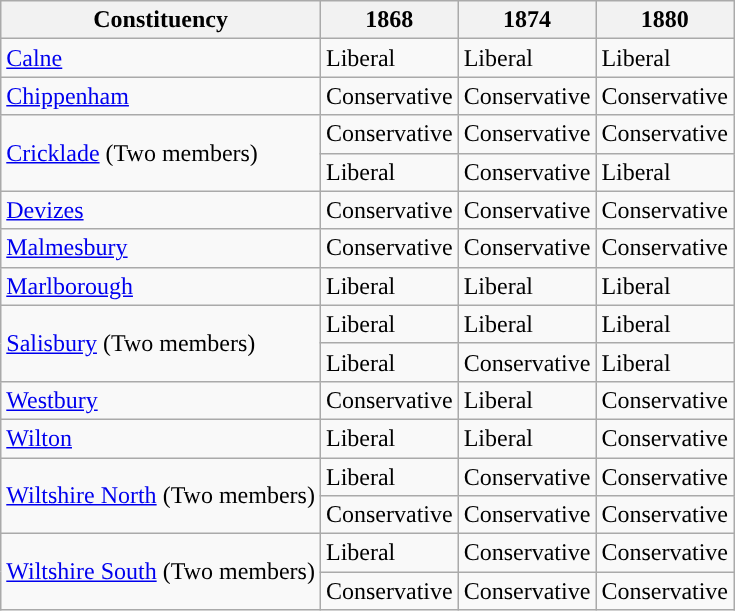<table class="wikitable">
<tr>
<th>Constituency</th>
<th>1868</th>
<th>1874</th>
<th>1880</th>
</tr>
<tr>
<td><a href='#'>Calne</a></td>
<td>Liberal</td>
<td>Liberal</td>
<td>Liberal</td>
</tr>
<tr>
<td><a href='#'>Chippenham</a></td>
<td>Conservative</td>
<td>Conservative</td>
<td>Conservative</td>
</tr>
<tr>
<td rowspan="2"><a href='#'>Cricklade</a> (Two members)</td>
<td>Conservative</td>
<td>Conservative</td>
<td>Conservative</td>
</tr>
<tr>
<td>Liberal</td>
<td>Conservative</td>
<td>Liberal</td>
</tr>
<tr>
<td><a href='#'>Devizes</a></td>
<td>Conservative</td>
<td>Conservative</td>
<td>Conservative</td>
</tr>
<tr>
<td><a href='#'>Malmesbury</a></td>
<td>Conservative</td>
<td>Conservative</td>
<td>Conservative</td>
</tr>
<tr>
<td><a href='#'>Marlborough</a></td>
<td>Liberal</td>
<td>Liberal</td>
<td>Liberal</td>
</tr>
<tr>
<td rowspan="2"><a href='#'>Salisbury</a> (Two members)</td>
<td>Liberal</td>
<td>Liberal</td>
<td>Liberal</td>
</tr>
<tr>
<td>Liberal</td>
<td>Conservative</td>
<td>Liberal</td>
</tr>
<tr>
<td><a href='#'>Westbury</a></td>
<td>Conservative</td>
<td>Liberal</td>
<td>Conservative</td>
</tr>
<tr>
<td><a href='#'>Wilton</a></td>
<td>Liberal</td>
<td>Liberal</td>
<td>Conservative</td>
</tr>
<tr>
<td rowspan="2"><a href='#'>Wiltshire North</a> (Two members)</td>
<td>Liberal</td>
<td>Conservative</td>
<td>Conservative</td>
</tr>
<tr>
<td>Conservative</td>
<td>Conservative</td>
<td>Conservative</td>
</tr>
<tr>
<td rowspan="2"><a href='#'>Wiltshire South</a> (Two members)</td>
<td>Liberal</td>
<td>Conservative</td>
<td>Conservative</td>
</tr>
<tr>
<td>Conservative</td>
<td>Conservative</td>
<td>Conservative</td>
</tr>
</table>
